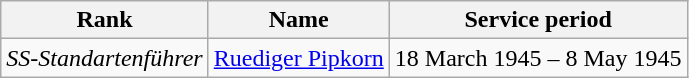<table class="wikitable">
<tr>
<th>Rank</th>
<th>Name</th>
<th>Service period</th>
</tr>
<tr>
<td><em>SS-Standartenführer</em></td>
<td><a href='#'>Ruediger Pipkorn</a></td>
<td>18 March 1945 – 8 May 1945</td>
</tr>
</table>
